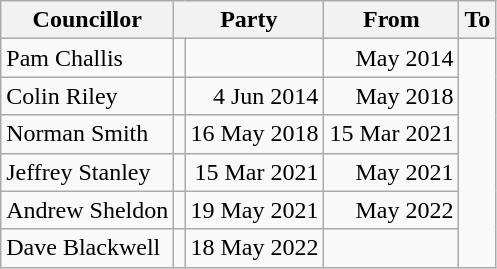<table class=wikitable>
<tr>
<th>Councillor</th>
<th colspan=2>Party</th>
<th>From</th>
<th>To</th>
</tr>
<tr>
<td>Pam Challis</td>
<td></td>
<td></td>
<td align=right>May 2014</td>
</tr>
<tr>
<td>Colin Riley</td>
<td></td>
<td align=right>4 Jun 2014</td>
<td align=right>May 2018</td>
</tr>
<tr>
<td>Norman Smith</td>
<td></td>
<td align=right>16 May 2018</td>
<td align=right>15 Mar 2021</td>
</tr>
<tr>
<td>Jeffrey Stanley</td>
<td></td>
<td align=right>15 Mar 2021</td>
<td align=right>May 2021</td>
</tr>
<tr>
<td>Andrew Sheldon</td>
<td></td>
<td align=right>19 May 2021</td>
<td align=right>May 2022</td>
</tr>
<tr>
<td>Dave Blackwell</td>
<td></td>
<td align=right>18 May 2022</td>
<td></td>
</tr>
</table>
